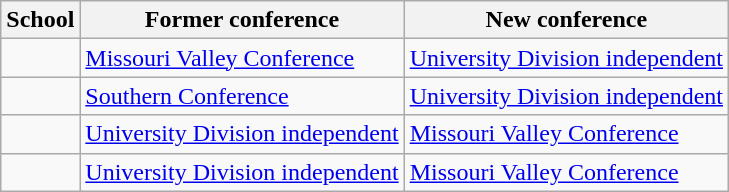<table class="wikitable sortable">
<tr>
<th>School</th>
<th>Former conference</th>
<th>New conference</th>
</tr>
<tr>
<td></td>
<td><a href='#'>Missouri Valley Conference</a></td>
<td><a href='#'>University Division independent</a></td>
</tr>
<tr>
<td></td>
<td><a href='#'>Southern Conference</a></td>
<td><a href='#'>University Division independent</a></td>
</tr>
<tr>
<td></td>
<td><a href='#'>University Division independent</a></td>
<td><a href='#'>Missouri Valley Conference</a></td>
</tr>
<tr>
<td></td>
<td><a href='#'>University Division independent</a></td>
<td><a href='#'>Missouri Valley Conference</a></td>
</tr>
</table>
